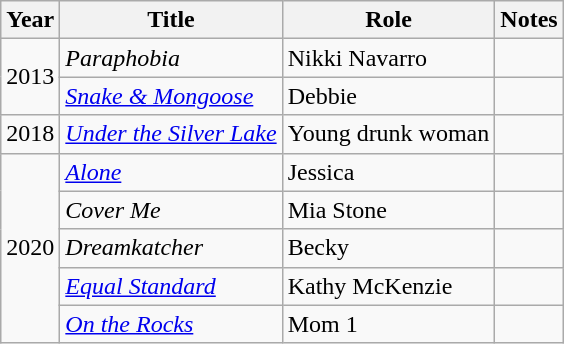<table class="wikitable">
<tr>
<th>Year</th>
<th>Title</th>
<th>Role</th>
<th>Notes</th>
</tr>
<tr>
<td rowspan="2">2013</td>
<td><em>Paraphobia</em></td>
<td>Nikki Navarro</td>
<td></td>
</tr>
<tr>
<td><em><a href='#'>Snake & Mongoose</a></em></td>
<td>Debbie</td>
<td></td>
</tr>
<tr>
<td>2018</td>
<td><em><a href='#'>Under the Silver Lake</a></em></td>
<td>Young drunk woman</td>
<td></td>
</tr>
<tr>
<td rowspan="5">2020</td>
<td><a href='#'><em>Alone</em></a></td>
<td>Jessica</td>
<td></td>
</tr>
<tr>
<td><em>Cover Me</em></td>
<td>Mia Stone</td>
<td></td>
</tr>
<tr>
<td><em>Dreamkatcher</em></td>
<td>Becky</td>
<td></td>
</tr>
<tr>
<td><em><a href='#'>Equal Standard</a></em></td>
<td>Kathy McKenzie</td>
<td></td>
</tr>
<tr>
<td><a href='#'><em>On the Rocks</em></a></td>
<td>Mom 1</td>
<td></td>
</tr>
</table>
